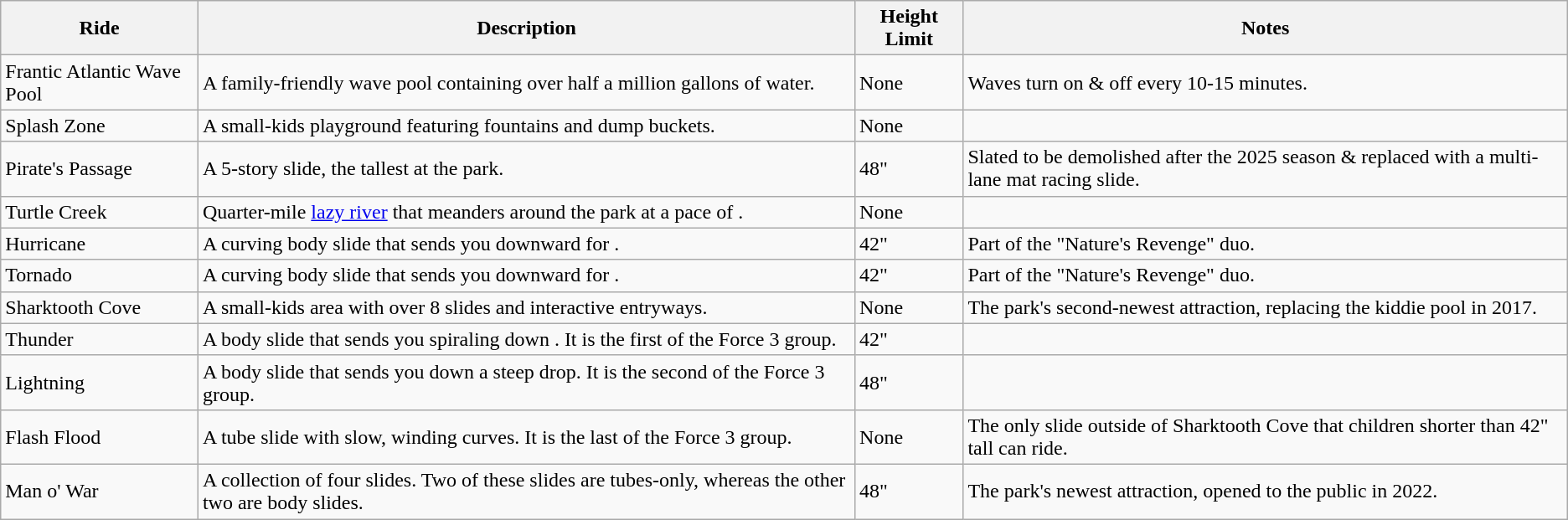<table class=wikitable>
<tr>
<th>Ride</th>
<th>Description</th>
<th>Height Limit</th>
<th>Notes</th>
</tr>
<tr>
<td>Frantic Atlantic Wave Pool</td>
<td>A family-friendly wave pool containing over half a million gallons of water.</td>
<td>None</td>
<td>Waves turn on & off every 10-15 minutes.</td>
</tr>
<tr>
<td>Splash Zone</td>
<td>A small-kids playground featuring fountains and dump buckets.</td>
<td>None</td>
<td></td>
</tr>
<tr>
<td>Pirate's Passage</td>
<td>A 5-story slide, the tallest at the park.</td>
<td>48"</td>
<td>Slated to be demolished after the 2025 season & replaced with a multi-lane mat racing slide.</td>
</tr>
<tr>
<td>Turtle Creek</td>
<td>Quarter-mile <a href='#'>lazy river</a> that meanders around the park at a pace of .</td>
<td>None</td>
<td></td>
</tr>
<tr>
<td>Hurricane</td>
<td>A curving body slide that sends you downward for .</td>
<td>42"</td>
<td>Part of the "Nature's Revenge" duo.</td>
</tr>
<tr>
<td>Tornado</td>
<td>A curving body slide that sends you downward for .</td>
<td>42"</td>
<td>Part of the "Nature's Revenge" duo.</td>
</tr>
<tr>
<td>Sharktooth Cove</td>
<td>A small-kids area with over 8 slides and interactive entryways.</td>
<td>None</td>
<td>The park's second-newest attraction, replacing the kiddie pool in 2017.</td>
</tr>
<tr>
<td>Thunder</td>
<td>A body slide that sends you spiraling down . It is the first of the Force 3 group.</td>
<td>42"</td>
<td></td>
</tr>
<tr>
<td>Lightning</td>
<td>A body slide that sends you down a steep  drop. It is the second of the Force 3 group.</td>
<td>48"</td>
<td></td>
</tr>
<tr>
<td>Flash Flood</td>
<td>A tube slide with slow, winding curves. It is the last of the Force 3 group.</td>
<td>None</td>
<td>The only slide outside of Sharktooth Cove that children shorter than 42" tall can ride.</td>
</tr>
<tr>
<td>Man o' War</td>
<td>A collection of four slides.  Two of these slides are tubes-only, whereas the other two are body slides.</td>
<td>48"</td>
<td>The park's newest attraction, opened to the public in 2022.</td>
</tr>
</table>
